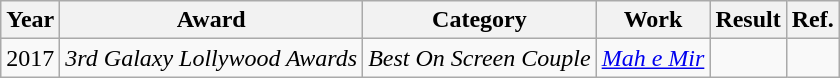<table class="wikitable style">
<tr>
<th>Year</th>
<th>Award</th>
<th>Category</th>
<th>Work</th>
<th>Result</th>
<th>Ref.</th>
</tr>
<tr>
<td>2017</td>
<td><em>3rd Galaxy Lollywood Awards</em></td>
<td><em>Best On Screen Couple</em></td>
<td><em><a href='#'>Mah e Mir</a></em></td>
<td></td>
<td></td>
</tr>
</table>
